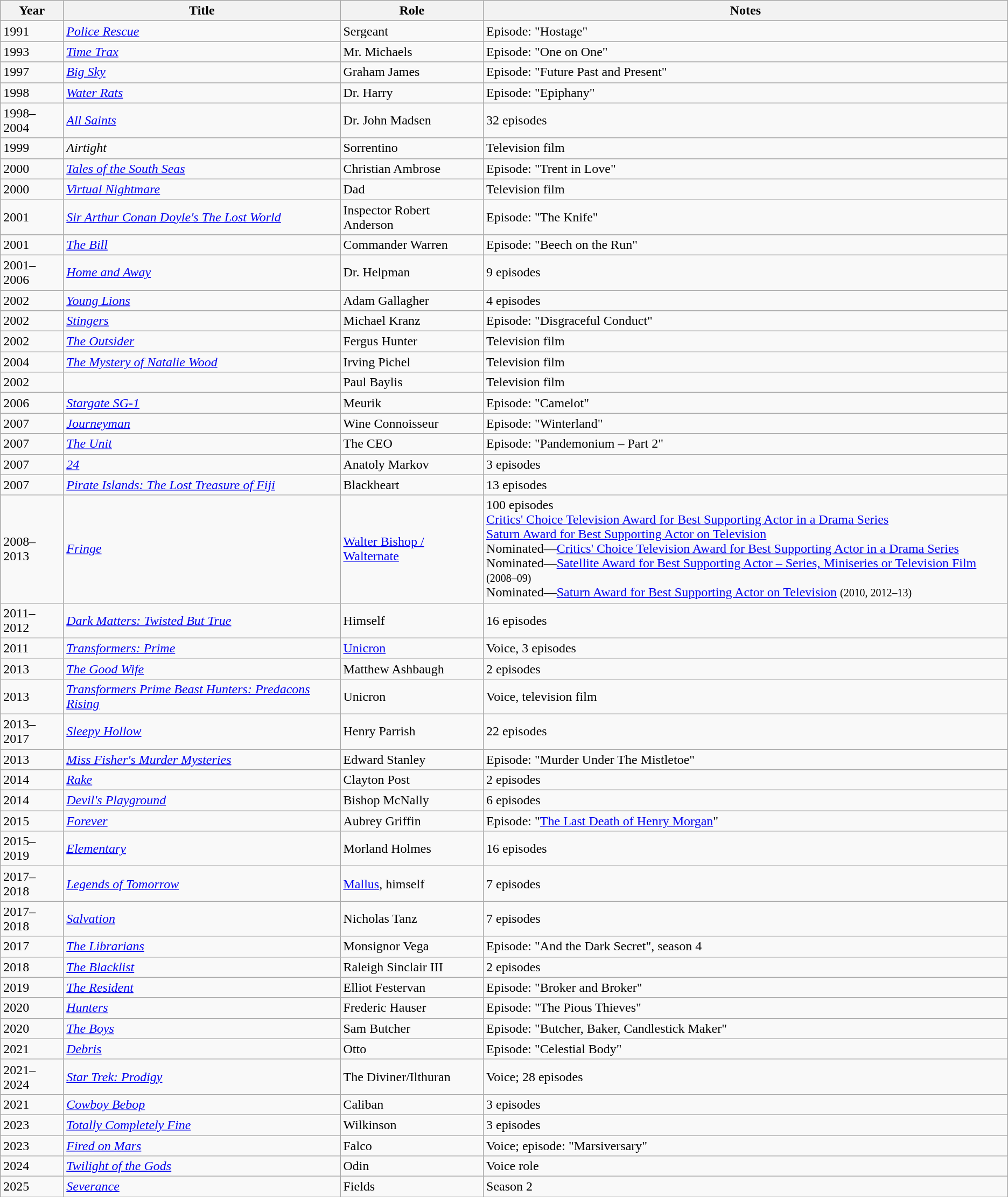<table class="wikitable sortable">
<tr>
<th>Year</th>
<th>Title</th>
<th>Role</th>
<th>Notes</th>
</tr>
<tr>
<td>1991</td>
<td><em><a href='#'>Police Rescue</a></em></td>
<td>Sergeant</td>
<td>Episode: "Hostage"</td>
</tr>
<tr>
<td>1993</td>
<td><em><a href='#'>Time Trax</a></em></td>
<td>Mr. Michaels</td>
<td>Episode: "One on One"</td>
</tr>
<tr>
<td>1997</td>
<td><em><a href='#'>Big Sky</a></em></td>
<td>Graham James</td>
<td>Episode: "Future Past and Present"</td>
</tr>
<tr>
<td>1998</td>
<td><em><a href='#'>Water Rats</a></em></td>
<td>Dr. Harry</td>
<td>Episode: "Epiphany"</td>
</tr>
<tr>
<td>1998–2004</td>
<td><em><a href='#'>All Saints</a></em></td>
<td>Dr. John Madsen</td>
<td>32 episodes</td>
</tr>
<tr>
<td>1999</td>
<td><em>Airtight</em></td>
<td>Sorrentino</td>
<td>Television film</td>
</tr>
<tr>
<td>2000</td>
<td><em><a href='#'>Tales of the South Seas</a></em></td>
<td>Christian Ambrose</td>
<td>Episode: "Trent in Love"</td>
</tr>
<tr>
<td>2000</td>
<td><em><a href='#'>Virtual Nightmare</a></em></td>
<td>Dad</td>
<td>Television film</td>
</tr>
<tr>
<td>2001</td>
<td><em><a href='#'>Sir Arthur Conan Doyle's The Lost World</a></em></td>
<td>Inspector Robert Anderson</td>
<td>Episode: "The Knife"</td>
</tr>
<tr>
<td>2001</td>
<td><em><a href='#'>The Bill</a></em></td>
<td>Commander Warren</td>
<td>Episode: "Beech on the Run"</td>
</tr>
<tr>
<td>2001–2006</td>
<td><em><a href='#'>Home and Away</a></em></td>
<td>Dr. Helpman</td>
<td>9 episodes</td>
</tr>
<tr>
<td>2002</td>
<td><em><a href='#'>Young Lions</a></em></td>
<td>Adam Gallagher</td>
<td>4 episodes</td>
</tr>
<tr>
<td>2002</td>
<td><em><a href='#'>Stingers</a></em></td>
<td>Michael Kranz</td>
<td>Episode: "Disgraceful Conduct"</td>
</tr>
<tr>
<td>2002</td>
<td><em><a href='#'>The Outsider</a></em></td>
<td>Fergus Hunter</td>
<td>Television film</td>
</tr>
<tr>
<td>2004</td>
<td><em><a href='#'>The Mystery of Natalie Wood</a></em></td>
<td>Irving Pichel</td>
<td>Television film</td>
</tr>
<tr>
<td>2002</td>
<td><em></em></td>
<td>Paul Baylis</td>
<td>Television film</td>
</tr>
<tr>
<td>2006</td>
<td><em><a href='#'>Stargate SG-1</a></em></td>
<td>Meurik</td>
<td>Episode: "Camelot"</td>
</tr>
<tr>
<td>2007</td>
<td><em><a href='#'>Journeyman</a></em></td>
<td>Wine Connoisseur</td>
<td>Episode: "Winterland"</td>
</tr>
<tr>
<td>2007</td>
<td><em><a href='#'>The Unit</a></em></td>
<td>The CEO</td>
<td>Episode: "Pandemonium – Part 2"</td>
</tr>
<tr>
<td>2007</td>
<td><em><a href='#'>24</a></em></td>
<td>Anatoly Markov</td>
<td>3 episodes</td>
</tr>
<tr>
<td>2007</td>
<td><em><a href='#'>Pirate Islands: The Lost Treasure of Fiji</a></em></td>
<td>Blackheart</td>
<td>13 episodes</td>
</tr>
<tr>
<td>2008–2013</td>
<td><em><a href='#'>Fringe</a></em></td>
<td><a href='#'>Walter Bishop / Walternate</a></td>
<td>100 episodes<br><a href='#'>Critics' Choice Television Award for Best Supporting Actor in a Drama Series</a><br><a href='#'>Saturn Award for Best Supporting Actor on Television</a><br>Nominated—<a href='#'>Critics' Choice Television Award for Best Supporting Actor in a Drama Series</a><br>Nominated—<a href='#'>Satellite Award for Best Supporting Actor – Series, Miniseries or Television Film</a> <small>(2008–09)</small><br>Nominated—<a href='#'>Saturn Award for Best Supporting Actor on Television</a> <small>(2010, 2012–13)</small></td>
</tr>
<tr>
<td>2011–2012</td>
<td><em><a href='#'>Dark Matters: Twisted But True</a></em></td>
<td>Himself</td>
<td>16 episodes</td>
</tr>
<tr>
<td>2011</td>
<td><em><a href='#'>Transformers: Prime</a></em></td>
<td><a href='#'>Unicron</a></td>
<td>Voice, 3 episodes</td>
</tr>
<tr>
<td>2013</td>
<td><em><a href='#'>The Good Wife</a></em></td>
<td>Matthew Ashbaugh</td>
<td>2 episodes</td>
</tr>
<tr>
<td>2013</td>
<td><em><a href='#'>Transformers Prime Beast Hunters: Predacons Rising</a></em></td>
<td>Unicron</td>
<td>Voice, television film</td>
</tr>
<tr>
<td>2013–2017</td>
<td><em><a href='#'>Sleepy Hollow</a></em></td>
<td>Henry Parrish</td>
<td>22 episodes</td>
</tr>
<tr>
<td>2013</td>
<td><em><a href='#'>Miss Fisher's Murder Mysteries</a></em></td>
<td>Edward Stanley</td>
<td>Episode: "Murder Under The Mistletoe"</td>
</tr>
<tr>
<td>2014</td>
<td><em><a href='#'>Rake</a></em></td>
<td>Clayton Post</td>
<td>2 episodes</td>
</tr>
<tr>
<td>2014</td>
<td><em><a href='#'>Devil's Playground</a></em></td>
<td>Bishop McNally</td>
<td>6 episodes</td>
</tr>
<tr>
<td>2015</td>
<td><em><a href='#'>Forever</a></em></td>
<td>Aubrey Griffin</td>
<td>Episode: "<a href='#'>The Last Death of Henry Morgan</a>"</td>
</tr>
<tr>
<td>2015–2019</td>
<td><em><a href='#'>Elementary</a></em></td>
<td>Morland Holmes</td>
<td>16 episodes</td>
</tr>
<tr>
<td>2017–2018</td>
<td><em><a href='#'>Legends of Tomorrow</a></em></td>
<td><a href='#'>Mallus</a>, himself</td>
<td>7 episodes</td>
</tr>
<tr>
<td>2017–2018</td>
<td><em><a href='#'>Salvation</a></em></td>
<td>Nicholas Tanz</td>
<td>7 episodes</td>
</tr>
<tr>
<td>2017</td>
<td><em><a href='#'>The Librarians</a></em></td>
<td>Monsignor Vega</td>
<td>Episode: "And the Dark Secret", season 4</td>
</tr>
<tr>
<td>2018</td>
<td><em><a href='#'>The Blacklist</a></em></td>
<td>Raleigh Sinclair III</td>
<td>2 episodes</td>
</tr>
<tr>
<td>2019</td>
<td><em><a href='#'>The Resident</a></em></td>
<td>Elliot Festervan</td>
<td>Episode: "Broker and Broker"</td>
</tr>
<tr>
<td>2020</td>
<td><em><a href='#'>Hunters</a></em></td>
<td>Frederic Hauser</td>
<td>Episode: "The Pious Thieves"</td>
</tr>
<tr>
<td>2020</td>
<td><em><a href='#'>The Boys</a></em></td>
<td>Sam Butcher</td>
<td>Episode: "Butcher, Baker, Candlestick Maker"</td>
</tr>
<tr>
<td>2021</td>
<td><em><a href='#'>Debris</a></em></td>
<td>Otto</td>
<td>Episode: "Celestial Body"</td>
</tr>
<tr>
<td>2021–2024</td>
<td><em><a href='#'>Star Trek: Prodigy</a></em></td>
<td>The Diviner/Ilthuran</td>
<td>Voice; 28 episodes</td>
</tr>
<tr>
<td>2021</td>
<td><em><a href='#'>Cowboy Bebop</a></em></td>
<td>Caliban</td>
<td>3 episodes</td>
</tr>
<tr>
<td>2023</td>
<td><em><a href='#'>Totally Completely Fine</a></em></td>
<td>Wilkinson</td>
<td>3 episodes</td>
</tr>
<tr>
<td>2023</td>
<td><em><a href='#'>Fired on Mars</a></em></td>
<td>Falco</td>
<td>Voice; episode: "Marsiversary"</td>
</tr>
<tr>
<td>2024</td>
<td><em><a href='#'>Twilight of the Gods</a></em></td>
<td>Odin</td>
<td>Voice role</td>
</tr>
<tr>
<td>2025</td>
<td><em><a href='#'>Severance</a></em></td>
<td>Fields</td>
<td>Season 2</td>
</tr>
</table>
